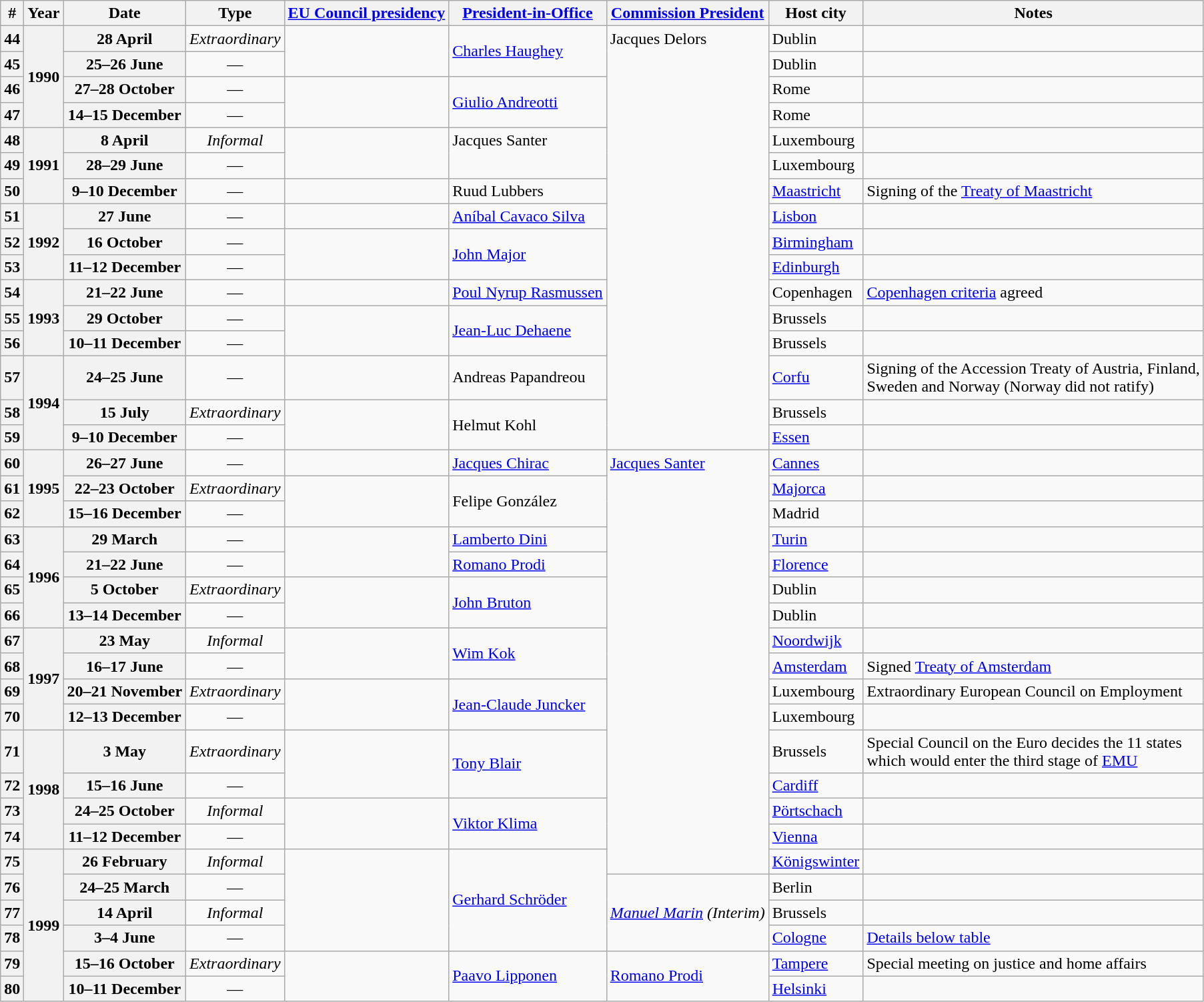<table class="wikitable">
<tr>
<th>#</th>
<th style="width:10px">Year</th>
<th>Date</th>
<th>Type</th>
<th><a href='#'>EU Council presidency</a></th>
<th><a href='#'>President-in-Office</a></th>
<th><a href='#'>Commission President</a></th>
<th>Host city</th>
<th>Notes</th>
</tr>
<tr>
<th>44</th>
<th rowspan=4>1990</th>
<th>28 April</th>
<td style="text-align:center"><em>Extraordinary</em></td>
<td rowspan=2></td>
<td rowspan=2><a href='#'>Charles Haughey</a></td>
<td rowspan=16 valign=top>Jacques Delors</td>
<td>Dublin</td>
<td></td>
</tr>
<tr>
<th>45</th>
<th>25–26 June</th>
<td style="text-align:center">―</td>
<td>Dublin</td>
<td></td>
</tr>
<tr>
<th>46</th>
<th>27–28 October</th>
<td style="text-align:center">―</td>
<td rowspan=2></td>
<td rowspan=2><a href='#'>Giulio Andreotti</a></td>
<td>Rome</td>
<td></td>
</tr>
<tr>
<th>47</th>
<th>14–15 December</th>
<td style="text-align:center">―</td>
<td>Rome</td>
<td></td>
</tr>
<tr>
<th>48</th>
<th rowspan=3>1991</th>
<th>8 April</th>
<td style="text-align:center"><em>Informal</em></td>
<td rowspan=2></td>
<td rowspan=2 valign=top>Jacques Santer</td>
<td>Luxembourg</td>
<td></td>
</tr>
<tr>
<th>49</th>
<th>28–29 June</th>
<td style="text-align:center">―</td>
<td>Luxembourg</td>
<td></td>
</tr>
<tr>
<th>50</th>
<th>9–10 December</th>
<td style="text-align:center">―</td>
<td></td>
<td>Ruud Lubbers</td>
<td><a href='#'>Maastricht</a></td>
<td> Signing of the <a href='#'>Treaty of Maastricht</a></td>
</tr>
<tr>
<th>51</th>
<th rowspan=3>1992</th>
<th>27 June</th>
<td style="text-align:center">―</td>
<td></td>
<td><a href='#'>Aníbal Cavaco Silva</a></td>
<td><a href='#'>Lisbon</a></td>
<td></td>
</tr>
<tr>
<th>52</th>
<th>16 October</th>
<td style="text-align:center">―</td>
<td rowspan=2></td>
<td rowspan=2><a href='#'>John Major</a></td>
<td><a href='#'>Birmingham</a></td>
<td></td>
</tr>
<tr>
<th>53</th>
<th>11–12 December</th>
<td style="text-align:center">―</td>
<td><a href='#'>Edinburgh</a></td>
<td></td>
</tr>
<tr>
<th>54</th>
<th rowspan=3>1993</th>
<th>21–22 June</th>
<td style="text-align:center">―</td>
<td></td>
<td><a href='#'>Poul Nyrup Rasmussen</a></td>
<td>Copenhagen</td>
<td> <a href='#'>Copenhagen criteria</a> agreed</td>
</tr>
<tr>
<th>55</th>
<th>29 October</th>
<td style="text-align:center">―</td>
<td rowspan=2></td>
<td rowspan=2><a href='#'>Jean-Luc Dehaene</a></td>
<td>Brussels</td>
<td></td>
</tr>
<tr>
<th>56</th>
<th>10–11 December</th>
<td style="text-align:center">―</td>
<td>Brussels</td>
<td></td>
</tr>
<tr>
<th>57</th>
<th rowspan=3>1994</th>
<th>24–25 June</th>
<td style="text-align:center">―</td>
<td></td>
<td>Andreas Papandreou</td>
<td><a href='#'>Corfu</a></td>
<td> Signing of the Accession Treaty of Austria, Finland,<br> Sweden and Norway (Norway did not ratify)</td>
</tr>
<tr>
<th>58</th>
<th>15 July</th>
<td style="text-align:center"><em>Extraordinary</em></td>
<td rowspan=2></td>
<td rowspan=2>Helmut Kohl</td>
<td>Brussels</td>
<td></td>
</tr>
<tr>
<th>59</th>
<th>9–10 December</th>
<td style="text-align:center">―</td>
<td><a href='#'>Essen</a></td>
<td></td>
</tr>
<tr>
<th>60</th>
<th rowspan=3>1995</th>
<th>26–27 June</th>
<td style="text-align:center">―</td>
<td></td>
<td><a href='#'>Jacques Chirac</a></td>
<td rowspan=16 valign=top><a href='#'>Jacques Santer</a></td>
<td><a href='#'>Cannes</a></td>
<td></td>
</tr>
<tr>
<th>61</th>
<th>22–23 October</th>
<td style="text-align:center"><em>Extraordinary</em></td>
<td rowspan=2></td>
<td rowspan=2>Felipe González</td>
<td><a href='#'>Majorca</a></td>
<td></td>
</tr>
<tr>
<th>62</th>
<th>15–16 December</th>
<td style="text-align:center">―</td>
<td>Madrid</td>
<td></td>
</tr>
<tr>
<th>63</th>
<th rowspan=4>1996</th>
<th>29 March</th>
<td style="text-align:center">―</td>
<td rowspan=2></td>
<td><a href='#'>Lamberto Dini</a></td>
<td><a href='#'>Turin</a></td>
<td></td>
</tr>
<tr>
<th>64</th>
<th>21–22 June</th>
<td style="text-align:center">―</td>
<td><a href='#'>Romano Prodi</a></td>
<td><a href='#'>Florence</a></td>
<td></td>
</tr>
<tr>
<th>65</th>
<th>5 October</th>
<td style="text-align:center"><em>Extraordinary</em></td>
<td rowspan=2></td>
<td rowspan=2><a href='#'>John Bruton</a></td>
<td>Dublin</td>
<td></td>
</tr>
<tr>
<th>66</th>
<th>13–14 December</th>
<td style="text-align:center">―</td>
<td>Dublin</td>
<td></td>
</tr>
<tr>
<th>67</th>
<th rowspan=4>1997</th>
<th>23 May</th>
<td style="text-align:center"><em>Informal</em></td>
<td rowspan=2></td>
<td rowspan=2><a href='#'>Wim Kok</a></td>
<td><a href='#'>Noordwijk</a></td>
<td></td>
</tr>
<tr>
<th>68</th>
<th>16–17 June</th>
<td style="text-align:center">―</td>
<td><a href='#'>Amsterdam</a></td>
<td> Signed <a href='#'>Treaty of Amsterdam</a></td>
</tr>
<tr>
<th>69</th>
<th>20–21 November</th>
<td style="text-align:center"><em>Extraordinary</em></td>
<td rowspan=2></td>
<td rowspan=2><a href='#'>Jean-Claude Juncker</a></td>
<td>Luxembourg</td>
<td> Extraordinary European Council on Employment</td>
</tr>
<tr>
<th>70</th>
<th>12–13 December</th>
<td style="text-align:center">―</td>
<td>Luxembourg</td>
<td></td>
</tr>
<tr>
<th>71</th>
<th rowspan=4>1998</th>
<th>3 May</th>
<td style="text-align:center"><em>Extraordinary</em></td>
<td rowspan=2></td>
<td rowspan=2><a href='#'>Tony Blair</a></td>
<td>Brussels</td>
<td>Special Council on the Euro decides the 11 states <br>which would enter the third stage of <a href='#'>EMU</a></td>
</tr>
<tr>
<th>72</th>
<th>15–16 June</th>
<td style="text-align:center">―</td>
<td><a href='#'>Cardiff</a></td>
<td></td>
</tr>
<tr>
<th>73</th>
<th>24–25 October</th>
<td style="text-align:center"><em>Informal</em></td>
<td rowspan=2></td>
<td rowspan=2><a href='#'>Viktor Klima</a></td>
<td><a href='#'>Pörtschach</a></td>
<td></td>
</tr>
<tr>
<th>74</th>
<th>11–12 December</th>
<td style="text-align:center">―</td>
<td><a href='#'>Vienna</a></td>
<td></td>
</tr>
<tr>
<th>75</th>
<th rowspan=6>1999</th>
<th>26 February</th>
<td style="text-align:center"><em>Informal</em></td>
<td rowspan=4></td>
<td rowspan=4><a href='#'>Gerhard Schröder</a></td>
<td><a href='#'>Königswinter</a></td>
<td></td>
</tr>
<tr>
<th>76</th>
<th>24–25 March</th>
<td style="text-align:center">―</td>
<td rowspan=3><em><a href='#'>Manuel Marin</a> (Interim)</em></td>
<td>Berlin</td>
<td></td>
</tr>
<tr>
<th>77</th>
<th>14 April</th>
<td style="text-align:center"><em>Informal</em></td>
<td>Brussels</td>
<td></td>
</tr>
<tr>
<th>78</th>
<th>3–4 June</th>
<td style="text-align:center">―</td>
<td><a href='#'>Cologne</a></td>
<td> <a href='#'>Details below table</a></td>
</tr>
<tr>
<th>79</th>
<th>15–16 October</th>
<td style="text-align:center"><em>Extraordinary</em></td>
<td rowspan=2></td>
<td rowspan=2><a href='#'>Paavo Lipponen</a></td>
<td rowspan=2><a href='#'>Romano Prodi</a></td>
<td><a href='#'>Tampere</a></td>
<td> Special meeting on justice and home affairs</td>
</tr>
<tr>
<th>80</th>
<th>10–11 December</th>
<td style="text-align:center">―</td>
<td><a href='#'>Helsinki</a></td>
<td></td>
</tr>
</table>
